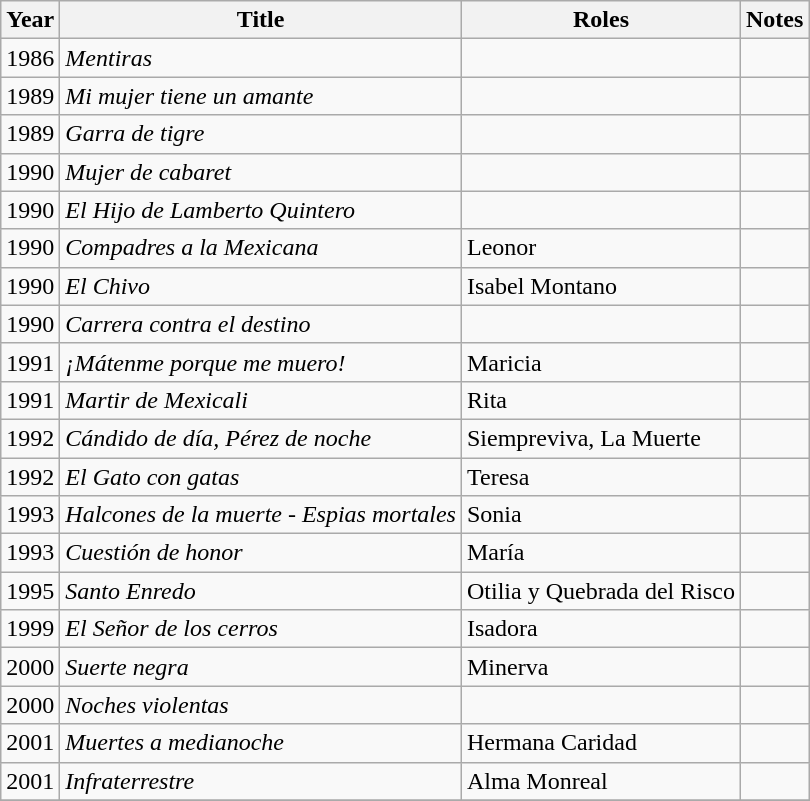<table class="wikitable sortable">
<tr>
<th>Year</th>
<th>Title</th>
<th>Roles</th>
<th>Notes</th>
</tr>
<tr>
<td>1986</td>
<td><em>Mentiras</em></td>
<td></td>
<td></td>
</tr>
<tr>
<td>1989</td>
<td><em>Mi mujer tiene un amante</em></td>
<td></td>
<td></td>
</tr>
<tr>
<td>1989</td>
<td><em>Garra de tigre</em></td>
<td></td>
<td></td>
</tr>
<tr>
<td>1990</td>
<td><em>Mujer de cabaret</em></td>
<td></td>
<td></td>
</tr>
<tr>
<td>1990</td>
<td><em>El Hijo de Lamberto Quintero</em></td>
<td></td>
<td></td>
</tr>
<tr>
<td>1990</td>
<td><em>Compadres a la Mexicana</em></td>
<td>Leonor</td>
<td></td>
</tr>
<tr>
<td>1990</td>
<td><em>El Chivo</em></td>
<td>Isabel Montano</td>
<td></td>
</tr>
<tr>
<td>1990</td>
<td><em>Carrera contra el destino</em></td>
<td></td>
<td></td>
</tr>
<tr>
<td>1991</td>
<td><em>¡Mátenme porque me muero!</em></td>
<td>Maricia</td>
<td></td>
</tr>
<tr>
<td>1991</td>
<td><em>Martir de Mexicali</em></td>
<td>Rita</td>
<td></td>
</tr>
<tr>
<td>1992</td>
<td><em>Cándido de día, Pérez de noche</em></td>
<td>Siempreviva, La Muerte</td>
<td></td>
</tr>
<tr>
<td>1992</td>
<td><em>El Gato con gatas</em></td>
<td>Teresa</td>
<td></td>
</tr>
<tr>
<td>1993</td>
<td><em>Halcones de la muerte - Espias mortales</em></td>
<td>Sonia</td>
<td></td>
</tr>
<tr>
<td>1993</td>
<td><em>Cuestión de honor</em></td>
<td>María</td>
<td></td>
</tr>
<tr>
<td>1995</td>
<td><em>Santo Enredo</em></td>
<td>Otilia y Quebrada del Risco</td>
<td></td>
</tr>
<tr>
<td>1999</td>
<td><em>El Señor de los cerros</em></td>
<td>Isadora</td>
<td></td>
</tr>
<tr>
<td>2000</td>
<td><em>Suerte negra</em></td>
<td>Minerva</td>
<td></td>
</tr>
<tr>
<td>2000</td>
<td><em>Noches violentas</em></td>
<td></td>
<td></td>
</tr>
<tr>
<td>2001</td>
<td><em>Muertes a medianoche</em></td>
<td>Hermana Caridad</td>
<td></td>
</tr>
<tr>
<td>2001</td>
<td><em>Infraterrestre</em></td>
<td>Alma Monreal</td>
<td></td>
</tr>
<tr>
</tr>
</table>
